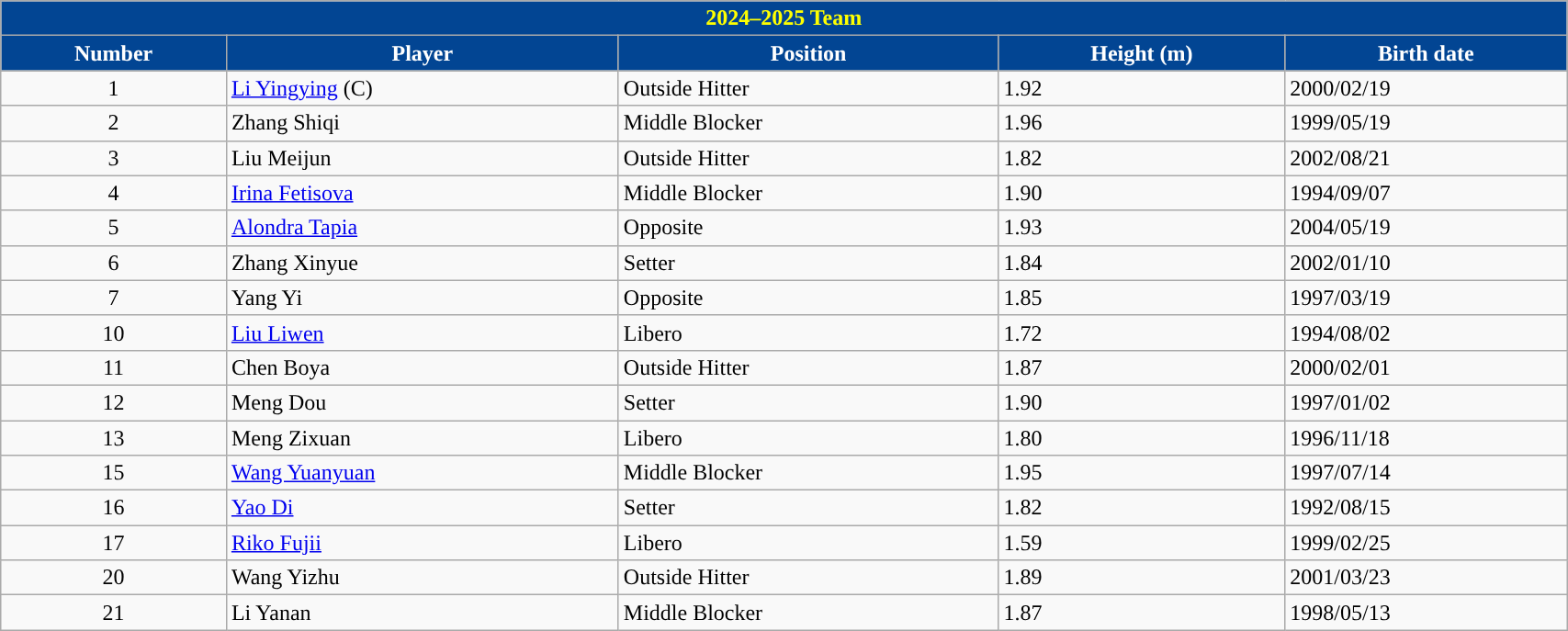<table class="wikitable" style="width:90%;">
<tr>
<th style="color:#ffff00; background:#024593;" colspan=6><strong>2024–2025 Team</strong></th>
</tr>
<tr>
<th style="color:#ffffff; background:#024593;">Number</th>
<th style="color:#ffffff; background:#024593;">Player</th>
<th style="color:#ffffff; background:#024593;">Position</th>
<th style="color:#ffffff; background:#024593;">Height (m)</th>
<th style="color:#ffffff; background:#024593;">Birth date</th>
</tr>
<tr align=left>
<td align=center>1</td>
<td> <a href='#'>Li Yingying</a> (C)</td>
<td>Outside Hitter</td>
<td>1.92</td>
<td>2000/02/19</td>
</tr>
<tr align="left">
<td align=center>2</td>
<td> Zhang Shiqi</td>
<td>Middle Blocker</td>
<td>1.96</td>
<td>1999/05/19</td>
</tr>
<tr align="left">
<td align=center>3</td>
<td> Liu Meijun</td>
<td>Outside Hitter</td>
<td>1.82</td>
<td>2002/08/21</td>
</tr>
<tr align="left">
<td align=center>4</td>
<td> <a href='#'>Irina Fetisova</a></td>
<td>Middle Blocker</td>
<td>1.90</td>
<td>1994/09/07</td>
</tr>
<tr align="left">
<td align=center>5</td>
<td> <a href='#'>Alondra Tapia</a></td>
<td>Opposite</td>
<td>1.93</td>
<td>2004/05/19</td>
</tr>
<tr align="left">
<td align=center>6</td>
<td> Zhang Xinyue</td>
<td>Setter</td>
<td>1.84</td>
<td>2002/01/10</td>
</tr>
<tr align="77">
<td align=center>7</td>
<td> Yang Yi</td>
<td>Opposite</td>
<td>1.85</td>
<td>1997/03/19</td>
</tr>
<tr align="left">
<td align=center>10</td>
<td> <a href='#'>Liu Liwen</a></td>
<td>Libero</td>
<td>1.72</td>
<td>1994/08/02</td>
</tr>
<tr align="left">
<td align=center>11</td>
<td> Chen Boya</td>
<td>Outside Hitter</td>
<td>1.87</td>
<td>2000/02/01</td>
</tr>
<tr align="left">
<td align=center>12</td>
<td> Meng Dou</td>
<td>Setter</td>
<td>1.90</td>
<td>1997/01/02</td>
</tr>
<tr align="left">
<td align=center>13</td>
<td> Meng Zixuan</td>
<td>Libero</td>
<td>1.80</td>
<td>1996/11/18</td>
</tr>
<tr align="left">
<td align=center>15</td>
<td> <a href='#'>Wang Yuanyuan</a></td>
<td>Middle Blocker</td>
<td>1.95</td>
<td>1997/07/14</td>
</tr>
<tr align="left">
<td align=center>16</td>
<td> <a href='#'>Yao Di</a></td>
<td>Setter</td>
<td>1.82</td>
<td>1992/08/15</td>
</tr>
<tr align="left">
<td align=center>17</td>
<td> <a href='#'>Riko Fujii</a></td>
<td>Libero</td>
<td>1.59</td>
<td>1999/02/25</td>
</tr>
<tr align="left">
<td align=center>20</td>
<td> Wang Yizhu</td>
<td>Outside Hitter</td>
<td>1.89</td>
<td>2001/03/23</td>
</tr>
<tr>
<td align=center>21</td>
<td> Li Yanan</td>
<td>Middle Blocker</td>
<td>1.87</td>
<td>1998/05/13</td>
</tr>
</table>
